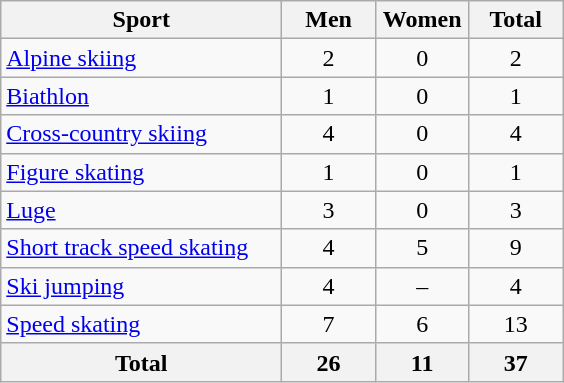<table class="wikitable sortable" style="text-align:center;">
<tr>
<th width=180>Sport</th>
<th width=55>Men</th>
<th width=55>Women</th>
<th width=55>Total</th>
</tr>
<tr>
<td align=left><a href='#'>Alpine skiing</a></td>
<td>2</td>
<td>0</td>
<td>2</td>
</tr>
<tr>
<td align=left><a href='#'>Biathlon</a></td>
<td>1</td>
<td>0</td>
<td>1</td>
</tr>
<tr>
<td align=left><a href='#'>Cross-country skiing</a></td>
<td>4</td>
<td>0</td>
<td>4</td>
</tr>
<tr>
<td align=left><a href='#'>Figure skating</a></td>
<td>1</td>
<td>0</td>
<td>1</td>
</tr>
<tr>
<td align=left><a href='#'>Luge</a></td>
<td>3</td>
<td>0</td>
<td>3</td>
</tr>
<tr>
<td align=left><a href='#'>Short track speed skating</a></td>
<td>4</td>
<td>5</td>
<td>9</td>
</tr>
<tr>
<td align=left><a href='#'>Ski jumping</a></td>
<td>4</td>
<td>–</td>
<td>4</td>
</tr>
<tr>
<td align=left><a href='#'>Speed skating</a></td>
<td>7</td>
<td>6</td>
<td>13</td>
</tr>
<tr>
<th>Total</th>
<th>26</th>
<th>11</th>
<th>37</th>
</tr>
</table>
